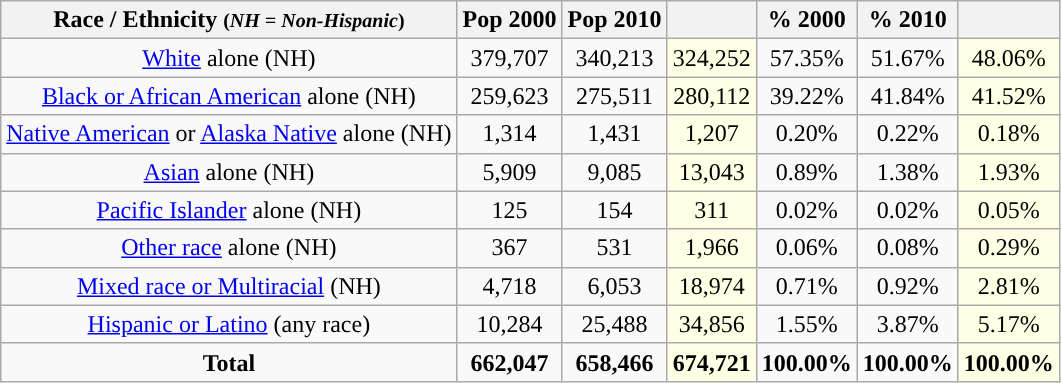<table class="wikitable" style="text-align:center;">
<tr>
<th>Race / Ethnicity <small>(<em>NH = Non-Hispanic</em>)</small></th>
<th>Pop 2000</th>
<th>Pop 2010</th>
<th></th>
<th>% 2000</th>
<th>% 2010</th>
<th></th>
</tr>
<tr>
<td><a href='#'>White</a> alone (NH)</td>
<td>379,707</td>
<td>340,213</td>
<td style='background: #ffffe6;'>324,252</td>
<td>57.35%</td>
<td>51.67%</td>
<td style='background: #ffffe6;'>48.06%</td>
</tr>
<tr>
<td><a href='#'>Black or African American</a> alone (NH)</td>
<td>259,623</td>
<td>275,511</td>
<td style='background: #ffffe6;'>280,112</td>
<td>39.22%</td>
<td>41.84%</td>
<td style='background: #ffffe6;'>41.52%</td>
</tr>
<tr>
<td><a href='#'>Native American</a> or <a href='#'>Alaska Native</a> alone (NH)</td>
<td>1,314</td>
<td>1,431</td>
<td style='background: #ffffe6;'>1,207</td>
<td>0.20%</td>
<td>0.22%</td>
<td style='background: #ffffe6;'>0.18%</td>
</tr>
<tr>
<td><a href='#'>Asian</a> alone (NH)</td>
<td>5,909</td>
<td>9,085</td>
<td style='background: #ffffe6;'>13,043</td>
<td>0.89%</td>
<td>1.38%</td>
<td style='background: #ffffe6;'>1.93%</td>
</tr>
<tr>
<td><a href='#'>Pacific Islander</a> alone (NH)</td>
<td>125</td>
<td>154</td>
<td style='background: #ffffe6;'>311</td>
<td>0.02%</td>
<td>0.02%</td>
<td style='background: #ffffe6;'>0.05%</td>
</tr>
<tr>
<td><a href='#'>Other race</a> alone (NH)</td>
<td>367</td>
<td>531</td>
<td style='background: #ffffe6;'>1,966</td>
<td>0.06%</td>
<td>0.08%</td>
<td style='background: #ffffe6;'>0.29%</td>
</tr>
<tr>
<td><a href='#'>Mixed race or Multiracial</a> (NH)</td>
<td>4,718</td>
<td>6,053</td>
<td style='background: #ffffe6;'>18,974</td>
<td>0.71%</td>
<td>0.92%</td>
<td style='background: #ffffe6;'>2.81%</td>
</tr>
<tr>
<td><a href='#'>Hispanic or Latino</a> (any race)</td>
<td>10,284</td>
<td>25,488</td>
<td style='background: #ffffe6;'>34,856</td>
<td>1.55%</td>
<td>3.87%</td>
<td style='background: #ffffe6;'>5.17%</td>
</tr>
<tr>
<td><strong>Total</strong></td>
<td><strong>662,047</strong></td>
<td><strong>658,466</strong></td>
<td style='background: #ffffe6;'><strong>674,721</strong></td>
<td><strong>100.00%</strong></td>
<td><strong>100.00%</strong></td>
<td style='background: #ffffe6;'><strong>100.00%</strong></td>
</tr>
</table>
